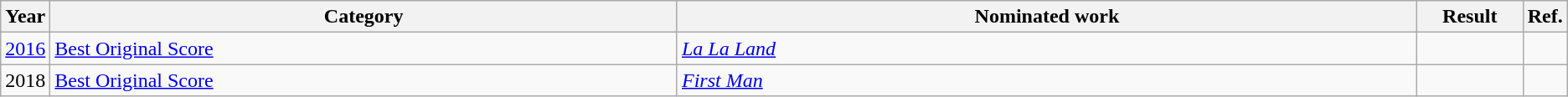<table class=wikitable>
<tr>
<th scope="col" style="width:1em;">Year</th>
<th scope="col" style="width:33em;">Category</th>
<th scope="col" style="width:39em;">Nominated work</th>
<th scope="col" style="width:5em;">Result</th>
<th scope="col" style="width:1em;">Ref.</th>
</tr>
<tr>
<td rowspan="1"><a href='#'>2016</a></td>
<td><a href='#'>Best Original Score</a></td>
<td rowspan="1"><em><a href='#'>La La Land</a></em></td>
<td></td>
<td rowspan="1"></td>
</tr>
<tr>
<td San Francisco Film Critics Awards 2018>2018</td>
<td><a href='#'>Best Original Score</a></td>
<td><em><a href='#'>First Man</a></em></td>
<td></td>
<td style="text-align:center;"></td>
</tr>
</table>
